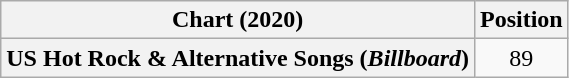<table class="wikitable plainrowheaders" style="text-align:center">
<tr>
<th scope="col">Chart (2020)</th>
<th scope="col">Position</th>
</tr>
<tr>
<th scope="row">US Hot Rock & Alternative Songs (<em>Billboard</em>)</th>
<td>89</td>
</tr>
</table>
